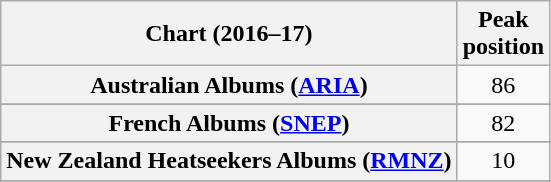<table class="wikitable sortable plainrowheaders" style="text-align:center">
<tr>
<th scope="col">Chart (2016–17)</th>
<th scope="col">Peak<br> position</th>
</tr>
<tr>
<th scope="row">Australian Albums (<a href='#'>ARIA</a>)</th>
<td>86</td>
</tr>
<tr>
</tr>
<tr>
</tr>
<tr>
<th scope="row">French Albums (<a href='#'>SNEP</a>)</th>
<td>82</td>
</tr>
<tr>
</tr>
<tr>
<th scope="row">New Zealand Heatseekers Albums (<a href='#'>RMNZ</a>)</th>
<td>10</td>
</tr>
<tr>
</tr>
<tr>
</tr>
<tr>
</tr>
</table>
